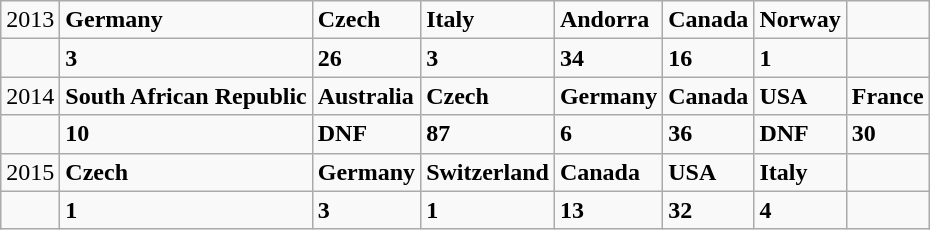<table class="wikitable">
<tr>
<td>2013</td>
<td><strong>Germany</strong></td>
<td><strong>Czech</strong></td>
<td><strong>Italy</strong></td>
<td><strong>Andorra</strong></td>
<td><strong>Canada</strong></td>
<td><strong>Norway</strong></td>
<td></td>
</tr>
<tr>
<td></td>
<td><strong>3</strong></td>
<td><strong>26</strong></td>
<td><strong>3</strong></td>
<td><strong>34</strong></td>
<td><strong>16</strong></td>
<td><strong>1</strong></td>
<td><strong> </strong></td>
</tr>
<tr>
<td>2014</td>
<td><strong>South African Republic</strong></td>
<td><strong>Australia</strong></td>
<td><strong>Czech</strong></td>
<td><strong>Germany</strong></td>
<td><strong>Canada</strong></td>
<td><strong>USA</strong></td>
<td><strong>France</strong></td>
</tr>
<tr>
<td></td>
<td><strong>10</strong></td>
<td><strong>DNF</strong></td>
<td><strong>87</strong></td>
<td><strong>6</strong></td>
<td><strong>36</strong></td>
<td><strong>DNF</strong></td>
<td><strong>30</strong></td>
</tr>
<tr>
<td>2015</td>
<td><strong>Czech</strong></td>
<td><strong>Germany</strong></td>
<td><strong>Switzerland</strong></td>
<td><strong>Canada</strong></td>
<td><strong>USA</strong></td>
<td><strong>Italy</strong></td>
<td></td>
</tr>
<tr>
<td></td>
<td><strong>1</strong></td>
<td><strong>3</strong></td>
<td><strong>1</strong></td>
<td><strong>13</strong></td>
<td><strong>32</strong></td>
<td><strong>4</strong></td>
<td></td>
</tr>
</table>
